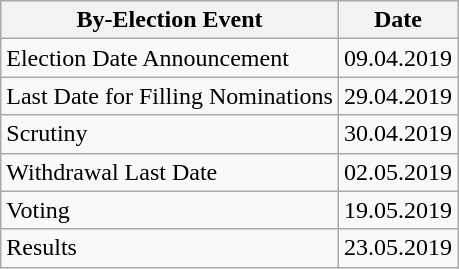<table class="wikitable">
<tr>
<th>By-Election Event</th>
<th>Date</th>
</tr>
<tr --->
<td>Election Date Announcement</td>
<td>09.04.2019</td>
</tr>
<tr --->
<td>Last Date for Filling Nominations</td>
<td>29.04.2019</td>
</tr>
<tr --->
<td>Scrutiny</td>
<td>30.04.2019</td>
</tr>
<tr --->
<td>Withdrawal Last Date</td>
<td>02.05.2019</td>
</tr>
<tr --->
<td>Voting</td>
<td>19.05.2019</td>
</tr>
<tr --->
<td>Results</td>
<td>23.05.2019</td>
</tr>
</table>
